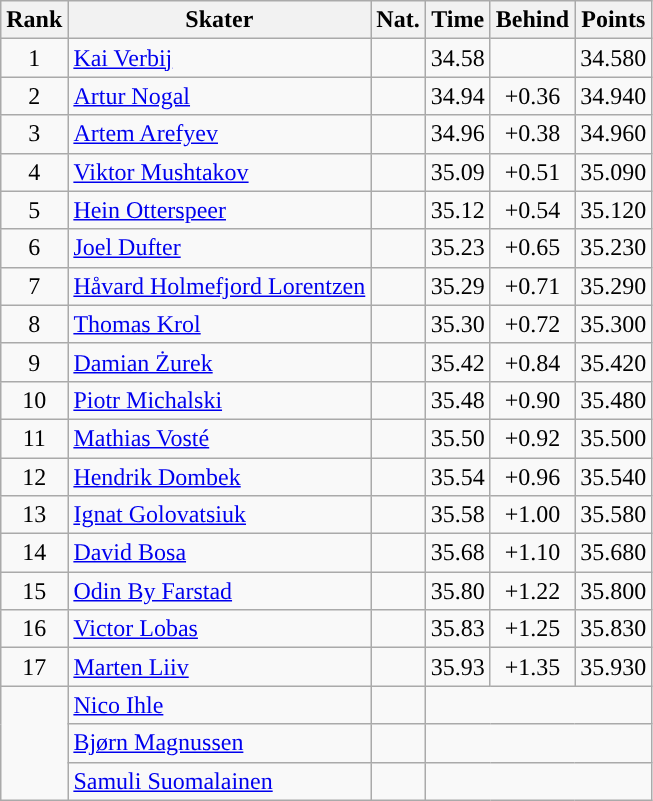<table class="wikitable sortable" style="text-align:center">
<tr>
<th>Rank</th>
<th>Skater</th>
<th>Nat.</th>
<th>Time</th>
<th>Behind</th>
<th>Points</th>
</tr>
<tr>
<td>1</td>
<td align=left><a href='#'>Kai Verbij</a></td>
<td></td>
<td>34.58</td>
<td></td>
<td>34.580</td>
</tr>
<tr>
<td>2</td>
<td align=left><a href='#'>Artur Nogal</a></td>
<td></td>
<td>34.94</td>
<td>+0.36</td>
<td>34.940</td>
</tr>
<tr>
<td>3</td>
<td align=left><a href='#'>Artem Arefyev</a></td>
<td></td>
<td>34.96</td>
<td>+0.38</td>
<td>34.960</td>
</tr>
<tr>
<td>4</td>
<td align=left><a href='#'>Viktor Mushtakov</a></td>
<td></td>
<td>35.09</td>
<td>+0.51</td>
<td>35.090</td>
</tr>
<tr>
<td>5</td>
<td align=left><a href='#'>Hein Otterspeer</a></td>
<td></td>
<td>35.12</td>
<td>+0.54</td>
<td>35.120</td>
</tr>
<tr>
<td>6</td>
<td align=left><a href='#'>Joel Dufter</a></td>
<td></td>
<td>35.23</td>
<td>+0.65</td>
<td>35.230</td>
</tr>
<tr>
<td>7</td>
<td align=left><a href='#'>Håvard Holmefjord Lorentzen</a></td>
<td></td>
<td>35.29</td>
<td>+0.71</td>
<td>35.290</td>
</tr>
<tr>
<td>8</td>
<td align=left><a href='#'>Thomas Krol</a></td>
<td></td>
<td>35.30</td>
<td>+0.72</td>
<td>35.300</td>
</tr>
<tr>
<td>9</td>
<td align=left><a href='#'>Damian Żurek</a></td>
<td></td>
<td>35.42</td>
<td>+0.84</td>
<td>35.420</td>
</tr>
<tr>
<td>10</td>
<td align=left><a href='#'>Piotr Michalski</a></td>
<td></td>
<td>35.48</td>
<td>+0.90</td>
<td>35.480</td>
</tr>
<tr>
<td>11</td>
<td align=left><a href='#'>Mathias Vosté</a></td>
<td></td>
<td>35.50</td>
<td>+0.92</td>
<td>35.500</td>
</tr>
<tr>
<td>12</td>
<td align=left><a href='#'>Hendrik Dombek</a></td>
<td></td>
<td>35.54</td>
<td>+0.96</td>
<td>35.540</td>
</tr>
<tr>
<td>13</td>
<td align=left><a href='#'>Ignat Golovatsiuk</a></td>
<td></td>
<td>35.58</td>
<td>+1.00</td>
<td>35.580</td>
</tr>
<tr>
<td>14</td>
<td align=left><a href='#'>David Bosa</a></td>
<td></td>
<td>35.68</td>
<td>+1.10</td>
<td>35.680</td>
</tr>
<tr>
<td>15</td>
<td align=left><a href='#'>Odin By Farstad</a></td>
<td></td>
<td>35.80</td>
<td>+1.22</td>
<td>35.800</td>
</tr>
<tr>
<td>16</td>
<td align="left"><a href='#'>Victor Lobas</a></td>
<td></td>
<td>35.83</td>
<td>+1.25</td>
<td>35.830</td>
</tr>
<tr>
<td>17</td>
<td align=left><a href='#'>Marten Liiv</a></td>
<td></td>
<td>35.93</td>
<td>+1.35</td>
<td>35.930</td>
</tr>
<tr>
<td rowspan=3></td>
<td align=left><a href='#'>Nico Ihle</a></td>
<td></td>
<td colspan=3></td>
</tr>
<tr>
<td align=left><a href='#'>Bjørn Magnussen</a></td>
<td></td>
<td colspan=3></td>
</tr>
<tr>
<td align=left><a href='#'>Samuli Suomalainen</a></td>
<td></td>
<td colspan=3></td>
</tr>
</table>
